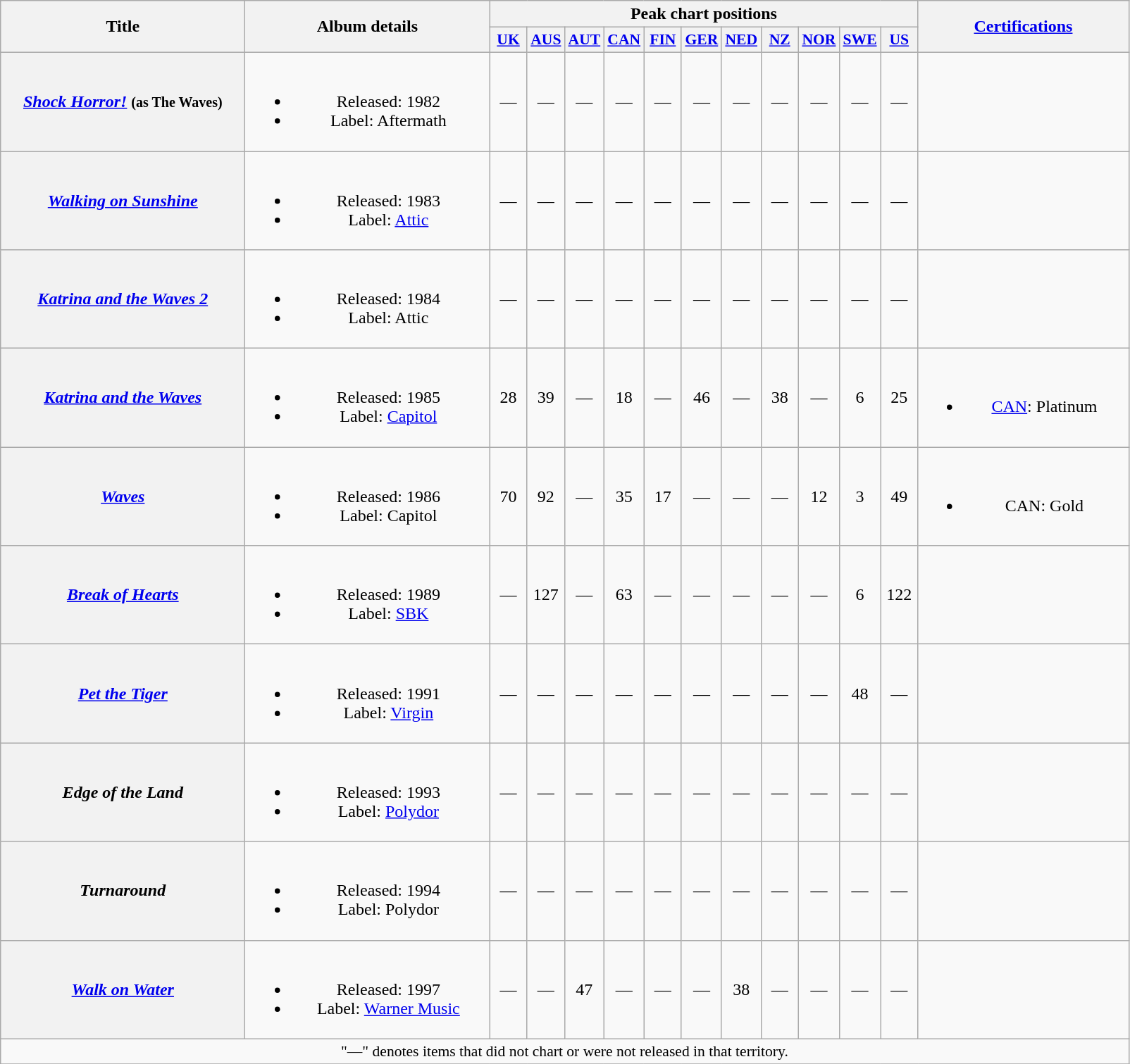<table class="wikitable plainrowheaders" style="text-align:center;">
<tr>
<th scope="col" rowspan="2" style="width:14em;">Title</th>
<th scope="col" rowspan="2" style="width:14em;">Album details</th>
<th scope="col" colspan="11">Peak chart positions</th>
<th rowspan="2" style="width:12em;"><a href='#'>Certifications</a></th>
</tr>
<tr>
<th style="width:2em;font-size:90%;"><a href='#'>UK</a><br></th>
<th style="width:2em;font-size:90%;"><a href='#'>AUS</a><br></th>
<th style="width:2em;font-size:90%;"><a href='#'>AUT</a><br></th>
<th style="width:2em;font-size:90%;"><a href='#'>CAN</a><br></th>
<th style="width:2em;font-size:90%;"><a href='#'>FIN</a><br></th>
<th style="width:2em;font-size:90%;"><a href='#'>GER</a><br></th>
<th style="width:2em;font-size:90%;"><a href='#'>NED</a><br></th>
<th style="width:2em;font-size:90%;"><a href='#'>NZ</a><br></th>
<th style="width:2em;font-size:90%;"><a href='#'>NOR</a><br></th>
<th style="width:2em;font-size:90%;"><a href='#'>SWE</a><br></th>
<th style="width:2em;font-size:90%;"><a href='#'>US</a><br></th>
</tr>
<tr>
<th scope="row"><em><a href='#'>Shock Horror!</a></em> <small>(as The Waves)</small></th>
<td><br><ul><li>Released: 1982</li><li>Label: Aftermath</li></ul></td>
<td>—</td>
<td>—</td>
<td>—</td>
<td>—</td>
<td>—</td>
<td>—</td>
<td>—</td>
<td>—</td>
<td>—</td>
<td>—</td>
<td>—</td>
<td></td>
</tr>
<tr>
<th scope="row"><em><a href='#'>Walking on Sunshine</a></em></th>
<td><br><ul><li>Released: 1983</li><li>Label: <a href='#'>Attic</a></li></ul></td>
<td>—</td>
<td>—</td>
<td>—</td>
<td>—</td>
<td>—</td>
<td>—</td>
<td>—</td>
<td>—</td>
<td>—</td>
<td>—</td>
<td>—</td>
<td></td>
</tr>
<tr>
<th scope="row"><em><a href='#'>Katrina and the Waves 2</a></em></th>
<td><br><ul><li>Released: 1984</li><li>Label: Attic</li></ul></td>
<td>—</td>
<td>—</td>
<td>—</td>
<td>—</td>
<td>—</td>
<td>—</td>
<td>—</td>
<td>—</td>
<td>—</td>
<td>—</td>
<td>—</td>
<td></td>
</tr>
<tr>
<th scope="row"><em><a href='#'>Katrina and the Waves</a></em></th>
<td><br><ul><li>Released: 1985</li><li>Label: <a href='#'>Capitol</a></li></ul></td>
<td>28</td>
<td>39</td>
<td>—</td>
<td>18</td>
<td>—</td>
<td>46</td>
<td>—</td>
<td>38</td>
<td>—</td>
<td>6</td>
<td>25</td>
<td><br><ul><li><a href='#'>CAN</a>: Platinum</li></ul></td>
</tr>
<tr>
<th scope="row"><em><a href='#'>Waves</a></em></th>
<td><br><ul><li>Released: 1986</li><li>Label: Capitol</li></ul></td>
<td>70</td>
<td>92</td>
<td>—</td>
<td>35</td>
<td>17</td>
<td>—</td>
<td>—</td>
<td>—</td>
<td>12</td>
<td>3</td>
<td>49</td>
<td><br><ul><li>CAN: Gold</li></ul></td>
</tr>
<tr>
<th scope="row"><em><a href='#'>Break of Hearts</a></em></th>
<td><br><ul><li>Released: 1989</li><li>Label: <a href='#'>SBK</a></li></ul></td>
<td>—</td>
<td>127</td>
<td>—</td>
<td>63</td>
<td>—</td>
<td>—</td>
<td>—</td>
<td>—</td>
<td>—</td>
<td>6</td>
<td>122</td>
<td></td>
</tr>
<tr>
<th scope="row"><em><a href='#'>Pet the Tiger</a></em></th>
<td><br><ul><li>Released: 1991</li><li>Label: <a href='#'>Virgin</a></li></ul></td>
<td>—</td>
<td>—</td>
<td>—</td>
<td>—</td>
<td>—</td>
<td>—</td>
<td>—</td>
<td>—</td>
<td>—</td>
<td>48</td>
<td>—</td>
<td></td>
</tr>
<tr>
<th scope="row"><em>Edge of the Land</em></th>
<td><br><ul><li>Released: 1993</li><li>Label: <a href='#'>Polydor</a></li></ul></td>
<td>—</td>
<td>—</td>
<td>—</td>
<td>—</td>
<td>—</td>
<td>—</td>
<td>—</td>
<td>—</td>
<td>—</td>
<td>—</td>
<td>—</td>
<td></td>
</tr>
<tr>
<th scope="row"><em>Turnaround</em></th>
<td><br><ul><li>Released: 1994</li><li>Label: Polydor</li></ul></td>
<td>—</td>
<td>—</td>
<td>—</td>
<td>—</td>
<td>—</td>
<td>—</td>
<td>—</td>
<td>—</td>
<td>—</td>
<td>—</td>
<td>—</td>
<td></td>
</tr>
<tr>
<th scope="row"><em><a href='#'>Walk on Water</a></em></th>
<td><br><ul><li>Released: 1997</li><li>Label: <a href='#'>Warner Music</a></li></ul></td>
<td>—</td>
<td>—</td>
<td>47</td>
<td>—</td>
<td>—</td>
<td>—</td>
<td>38</td>
<td>—</td>
<td>—</td>
<td>—</td>
<td>—</td>
<td></td>
</tr>
<tr>
<td align="center" colspan="16" style="font-size:90%">"—" denotes items that did not chart or were not released in that territory.</td>
</tr>
<tr>
</tr>
</table>
